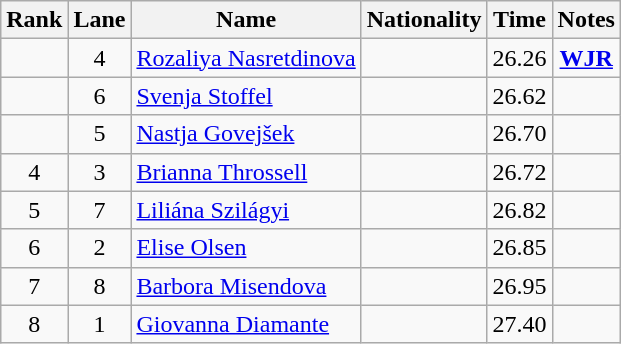<table class="wikitable sortable" style="text-align:center">
<tr>
<th>Rank</th>
<th>Lane</th>
<th>Name</th>
<th>Nationality</th>
<th>Time</th>
<th>Notes</th>
</tr>
<tr>
<td></td>
<td>4</td>
<td align=left><a href='#'>Rozaliya Nasretdinova</a></td>
<td align=left></td>
<td>26.26</td>
<td><strong><a href='#'>WJR</a></strong></td>
</tr>
<tr>
<td></td>
<td>6</td>
<td align=left><a href='#'>Svenja Stoffel</a></td>
<td align=left></td>
<td>26.62</td>
<td></td>
</tr>
<tr>
<td></td>
<td>5</td>
<td align=left><a href='#'>Nastja Govejšek</a></td>
<td align=left></td>
<td>26.70</td>
<td></td>
</tr>
<tr>
<td>4</td>
<td>3</td>
<td align=left><a href='#'>Brianna Throssell</a></td>
<td align=left></td>
<td>26.72</td>
<td></td>
</tr>
<tr>
<td>5</td>
<td>7</td>
<td align=left><a href='#'>Liliána Szilágyi</a></td>
<td align=left></td>
<td>26.82</td>
<td></td>
</tr>
<tr>
<td>6</td>
<td>2</td>
<td align=left><a href='#'>Elise Olsen</a></td>
<td align=left></td>
<td>26.85</td>
<td></td>
</tr>
<tr>
<td>7</td>
<td>8</td>
<td align=left><a href='#'>Barbora Misendova</a></td>
<td align=left></td>
<td>26.95</td>
<td></td>
</tr>
<tr>
<td>8</td>
<td>1</td>
<td align=left><a href='#'>Giovanna Diamante</a></td>
<td align=left></td>
<td>27.40</td>
<td></td>
</tr>
</table>
